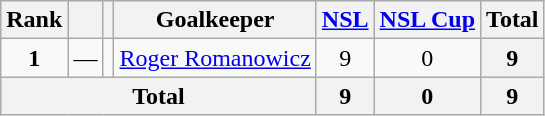<table class="wikitable sortable" style="text-align:center">
<tr>
<th>Rank</th>
<th></th>
<th></th>
<th>Goalkeeper</th>
<th><a href='#'>NSL</a></th>
<th><a href='#'>NSL Cup</a></th>
<th>Total</th>
</tr>
<tr>
<td><strong>1</strong></td>
<td>—</td>
<td></td>
<td align=left><a href='#'>Roger Romanowicz</a></td>
<td>9</td>
<td>0</td>
<th>9</th>
</tr>
<tr>
<th colspan="4"><strong>Total</strong></th>
<th>9</th>
<th>0</th>
<th>9</th>
</tr>
</table>
